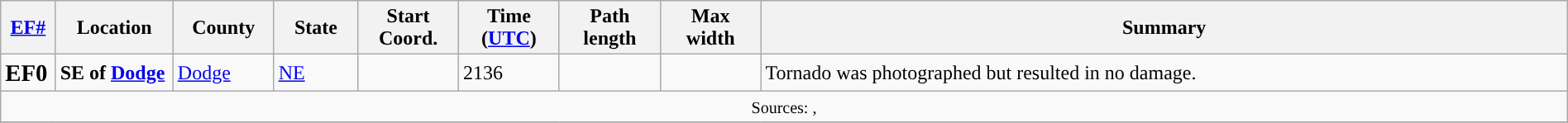<table class="wikitable collapsible" width="100%">
<tr>
<th scope="col"  style="width:3%; text-align:center;"><a href='#'>EF#</a></th>
<th scope="col"  style="width:7%; text-align:center;" class="unsortable">Location</th>
<th scope="col"  style="width:6%; text-align:center;" class="unsortable">County</th>
<th scope="col"  style="width:5%; text-align:center;">State</th>
<th scope="col"  style="width:6%; text-align:center;">Start Coord.</th>
<th scope="col"  style="width:6%; text-align:center;">Time (<a href='#'>UTC</a>)</th>
<th scope="col"  style="width:6%; text-align:center;">Path length</th>
<th scope="col"  style="width:6%; text-align:center;">Max width</th>
<th scope="col" class="unsortable" style="width:48%; text-align:center;">Summary</th>
</tr>
<tr>
<td><big><strong>EF0</strong></big></td>
<td><strong>SE of <a href='#'>Dodge</a></strong></td>
<td><a href='#'>Dodge</a></td>
<td><a href='#'>NE</a></td>
<td></td>
<td>2136</td>
<td></td>
<td></td>
<td>Tornado was photographed but resulted in no damage.</td>
</tr>
<tr>
<td colspan="9" align=center><small>Sources: , </small></td>
</tr>
<tr>
</tr>
</table>
